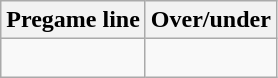<table class="wikitable">
<tr align="center">
<th style=>Pregame line</th>
<th style=>Over/under</th>
</tr>
<tr align="center">
<td> </td>
<td> </td>
</tr>
</table>
